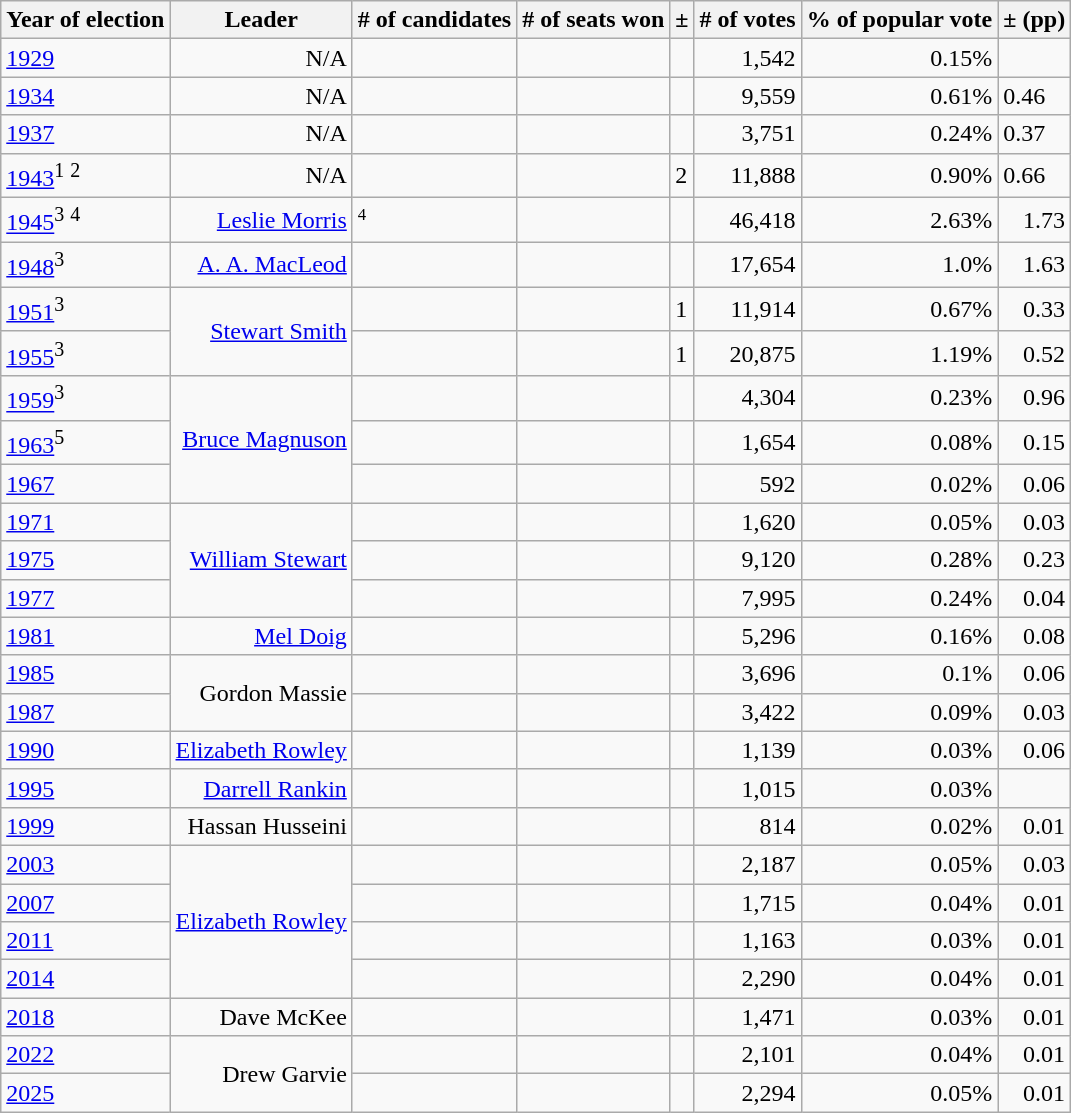<table class="wikitable">
<tr>
<th>Year of election</th>
<th>Leader</th>
<th># of candidates</th>
<th># of seats won</th>
<th>±</th>
<th># of votes</th>
<th>% of popular vote</th>
<th>± (pp)</th>
</tr>
<tr>
<td><a href='#'>1929</a></td>
<td align=right>N/A</td>
<td><small> </small></td>
<td><small> </small></td>
<td></td>
<td align=right>1,542</td>
<td align=right>0.15%</td>
<td></td>
</tr>
<tr>
<td><a href='#'>1934</a></td>
<td align=right>N/A</td>
<td><small> </small></td>
<td><small> </small></td>
<td></td>
<td align=right>9,559</td>
<td align=right>0.61%</td>
<td>0.46</td>
</tr>
<tr>
<td><a href='#'>1937</a></td>
<td align=right>N/A</td>
<td><small> </small></td>
<td><small> </small></td>
<td></td>
<td align=right>3,751</td>
<td align=right>0.24%</td>
<td>0.37</td>
</tr>
<tr>
<td><a href='#'>1943</a><sup>1</sup> <sup>2</sup></td>
<td align=right>N/A</td>
<td><small> </small></td>
<td><small> </small></td>
<td>2</td>
<td align=right>11,888</td>
<td align=right>0.90%</td>
<td>0.66</td>
</tr>
<tr>
<td><a href='#'>1945</a><sup>3</sup> <sup>4</sup></td>
<td align=right><a href='#'>Leslie Morris</a></td>
<td><small> <sup>4</sup></small></td>
<td><small> </small></td>
<td></td>
<td align=right>46,418</td>
<td align=right>2.63%</td>
<td align=right>1.73</td>
</tr>
<tr>
<td><a href='#'>1948</a><sup>3</sup></td>
<td align=right><a href='#'>A. A. MacLeod</a></td>
<td><small> </small></td>
<td><small> </small></td>
<td></td>
<td align=right>17,654</td>
<td align=right>1.0%</td>
<td align=right>1.63</td>
</tr>
<tr>
<td><a href='#'>1951</a><sup>3</sup></td>
<td align=right rowspan=2><a href='#'>Stewart Smith</a></td>
<td><small> </small></td>
<td><small> </small></td>
<td>1</td>
<td align=right>11,914</td>
<td align=right>0.67%</td>
<td align=right>0.33</td>
</tr>
<tr>
<td><a href='#'>1955</a><sup>3</sup></td>
<td><small> </small></td>
<td><small> </small></td>
<td>1</td>
<td align=right>20,875</td>
<td align=right>1.19%</td>
<td align=right>0.52</td>
</tr>
<tr>
<td><a href='#'>1959</a><sup>3</sup></td>
<td align=right rowspan=3><a href='#'>Bruce Magnuson</a></td>
<td><small> </small></td>
<td><small> </small></td>
<td></td>
<td align=right>4,304</td>
<td align=right>0.23%</td>
<td align=right>0.96</td>
</tr>
<tr>
<td><a href='#'>1963</a><sup>5</sup></td>
<td><small> </small></td>
<td><small> </small></td>
<td></td>
<td align=right>1,654</td>
<td align=right>0.08%</td>
<td align=right>0.15</td>
</tr>
<tr>
<td><a href='#'>1967</a></td>
<td><small> </small></td>
<td><small> </small></td>
<td></td>
<td align=right>592</td>
<td align=right>0.02%</td>
<td align=right>0.06</td>
</tr>
<tr>
<td><a href='#'>1971</a></td>
<td align=right rowspan=3><a href='#'>William Stewart</a></td>
<td><small> </small></td>
<td><small> </small></td>
<td></td>
<td align=right>1,620</td>
<td align=right>0.05%</td>
<td align=right>0.03</td>
</tr>
<tr>
<td><a href='#'>1975</a></td>
<td><small> </small></td>
<td><small> </small></td>
<td></td>
<td align=right>9,120</td>
<td align=right>0.28%</td>
<td align=right>0.23</td>
</tr>
<tr>
<td><a href='#'>1977</a></td>
<td><small> </small></td>
<td><small> </small></td>
<td></td>
<td align=right>7,995</td>
<td align=right>0.24%</td>
<td align=right>0.04</td>
</tr>
<tr>
<td><a href='#'>1981</a></td>
<td align=right><a href='#'>Mel Doig</a></td>
<td><small> </small></td>
<td><small> </small></td>
<td></td>
<td align=right>5,296</td>
<td align=right>0.16%</td>
<td align=right>0.08</td>
</tr>
<tr>
<td><a href='#'>1985</a></td>
<td align=right rowspan=2>Gordon Massie</td>
<td><small> </small></td>
<td><small> </small></td>
<td></td>
<td align=right>3,696</td>
<td align=right>0.1%</td>
<td align=right>0.06</td>
</tr>
<tr>
<td><a href='#'>1987</a></td>
<td><small> </small></td>
<td><small> </small></td>
<td></td>
<td align=right>3,422</td>
<td align=right>0.09%</td>
<td align=right>0.03</td>
</tr>
<tr>
<td><a href='#'>1990</a></td>
<td align=right><a href='#'>Elizabeth Rowley</a></td>
<td><small> </small></td>
<td><small> </small></td>
<td></td>
<td align=right>1,139</td>
<td align=right>0.03%</td>
<td align=right>0.06</td>
</tr>
<tr>
<td><a href='#'>1995</a></td>
<td align=right><a href='#'>Darrell Rankin</a></td>
<td><small> </small></td>
<td><small> </small></td>
<td></td>
<td align=right>1,015</td>
<td align=right>0.03%</td>
<td align=right></td>
</tr>
<tr>
<td><a href='#'>1999</a></td>
<td align=right>Hassan Husseini</td>
<td><small> </small></td>
<td><small> </small></td>
<td></td>
<td align=right>814</td>
<td align=right>0.02%</td>
<td align=right>0.01</td>
</tr>
<tr>
<td><a href='#'>2003</a></td>
<td align=right rowspan=4><a href='#'>Elizabeth Rowley</a></td>
<td><small> </small></td>
<td><small> </small></td>
<td></td>
<td align=right>2,187</td>
<td align=right>0.05%</td>
<td align=right>0.03</td>
</tr>
<tr>
<td><a href='#'>2007</a></td>
<td><small> </small></td>
<td><small> </small></td>
<td></td>
<td align=right>1,715</td>
<td align=right>0.04%</td>
<td align=right>0.01</td>
</tr>
<tr>
<td><a href='#'>2011</a></td>
<td><small> </small></td>
<td><small> </small></td>
<td></td>
<td align=right>1,163</td>
<td align=right>0.03%</td>
<td align=right>0.01</td>
</tr>
<tr>
<td><a href='#'>2014</a></td>
<td><small> </small></td>
<td><small> </small></td>
<td></td>
<td align=right>2,290</td>
<td align=right>0.04%</td>
<td align=right>0.01</td>
</tr>
<tr>
<td><a href='#'>2018</a></td>
<td align=right>Dave McKee</td>
<td><small> </small></td>
<td><small> </small></td>
<td></td>
<td align=right>1,471</td>
<td align=right>0.03%</td>
<td align=right>0.01</td>
</tr>
<tr>
<td><a href='#'>2022</a></td>
<td align=right rowspan=2>Drew Garvie</td>
<td><small> </small></td>
<td><small> </small></td>
<td></td>
<td align=right>2,101</td>
<td align=right>0.04%</td>
<td align=right>0.01</td>
</tr>
<tr>
<td><a href='#'>2025</a></td>
<td><small> </small></td>
<td><small> </small></td>
<td></td>
<td align=right>2,294</td>
<td align=right>0.05%</td>
<td align=right>0.01</td>
</tr>
</table>
